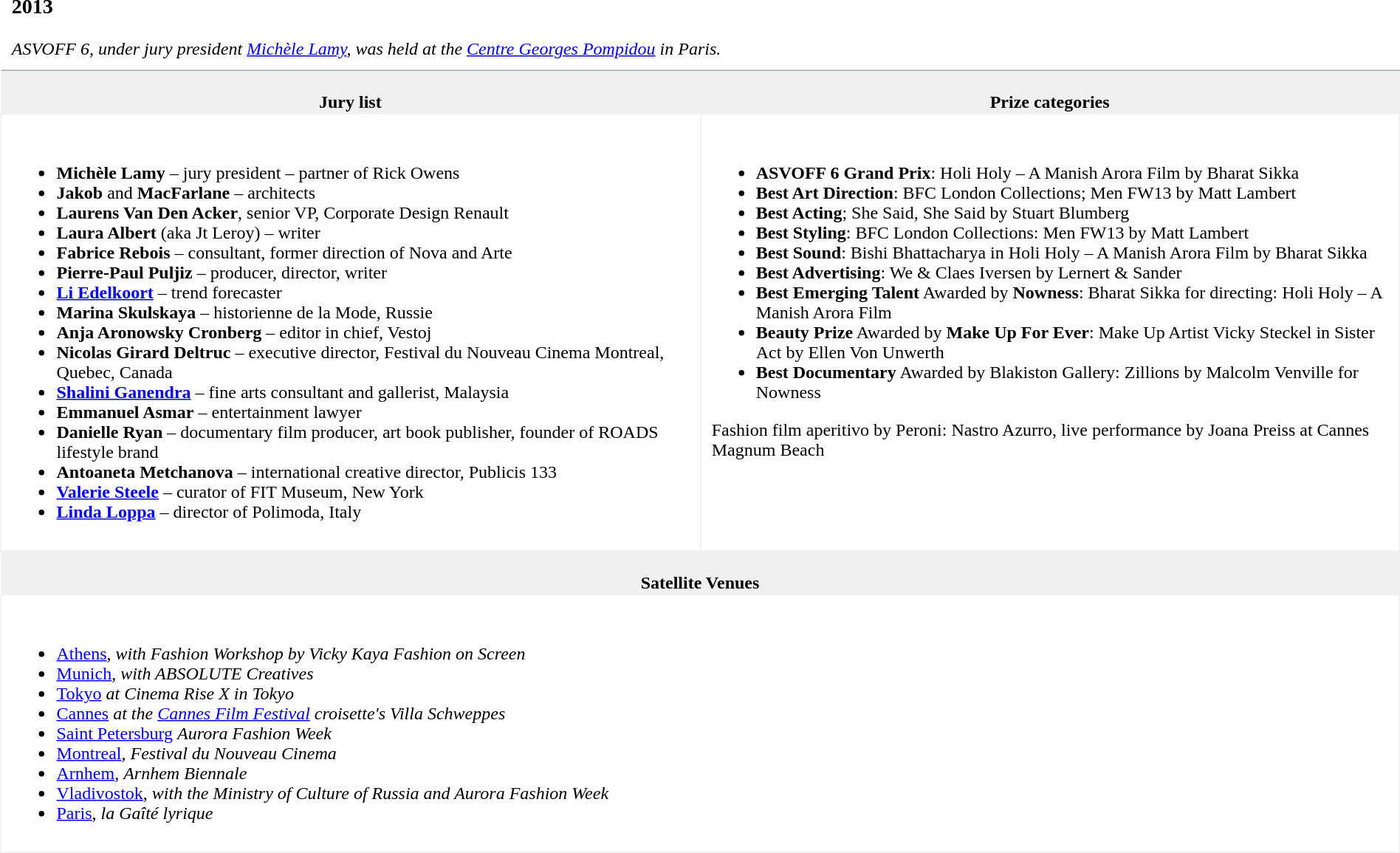<table style="border-collapse:collapse;width:100%;margin-bottom:25px;">
<tr>
<td colspan="2" style="padding:10px;vertical-align:top;border-bottom:1px solid #a2a9b1;"><br><h3>2013</h3><em>ASVOFF 6, under jury president <a href='#'>Michèle Lamy</a>, was held at the <a href='#'>Centre Georges Pompidou</a> in Paris.</em></td>
</tr>
<tr>
<th style="text-align: center;width:50%;background-color:#f0f0f0;"><br><strong>Jury list</strong></th>
<th style="text-align: center;width:50%;background-color:#f0f0f0;"><br><strong>Prize categories</strong></th>
</tr>
<tr>
<td style="padding:10px;vertical-align:top;border:1px solid #f0f0f0;"><br><ul><li><strong>Michèle Lamy</strong> – jury president – partner of Rick Owens</li><li><strong>Jakob</strong> and <strong>MacFarlane</strong> – architects</li><li><strong>Laurens Van Den Acker</strong>, senior VP, Corporate Design Renault</li><li><strong>Laura Albert</strong> (aka Jt Leroy) – writer</li><li><strong>Fabrice Rebois</strong> – consultant, former direction of Nova and Arte</li><li><strong>Pierre-Paul Puljiz</strong> – producer, director, writer</li><li><strong><a href='#'>Li Edelkoort</a></strong> – trend forecaster</li><li><strong>Marina Skulskaya</strong> – historienne de la Mode, Russie</li><li><strong>Anja Aronowsky Cronberg</strong> – editor in chief, Vestoj</li><li><strong>Nicolas Girard Deltruc</strong> – executive director, Festival du Nouveau Cinema Montreal, Quebec, Canada</li><li><strong><a href='#'>Shalini Ganendra</a></strong> – fine arts consultant and gallerist, Malaysia</li><li><strong>Emmanuel Asmar</strong> – entertainment lawyer</li><li><strong>Danielle Ryan</strong> – documentary film producer, art book publisher, founder of ROADS lifestyle brand</li><li><strong>Antoaneta Metchanova</strong> – international creative director, Publicis 133</li><li><strong><a href='#'>Valerie Steele</a></strong> – curator of FIT Museum, New York</li><li><strong><a href='#'>Linda Loppa</a></strong> – director of Polimoda, Italy</li></ul></td>
<td style="padding:10px;vertical-align:top;border:1px solid #f0f0f0;"><br><ul><li><strong>ASVOFF 6 Grand Prix</strong>: Holi Holy – A Manish Arora Film by Bharat Sikka</li><li><strong>Best Art Direction</strong>: BFC London Collections; Men FW13 by Matt Lambert</li><li><strong>Best Acting</strong>; She Said, She Said by Stuart Blumberg</li><li><strong>Best Styling</strong>: BFC London Collections: Men FW13 by Matt Lambert</li><li><strong>Best Sound</strong>: Bishi Bhattacharya in Holi Holy – A Manish Arora Film by Bharat Sikka</li><li><strong>Best Advertising</strong>: We & Claes Iversen by Lernert & Sander</li><li><strong>Best Emerging Talent</strong> Awarded by <strong>Nowness</strong>: Bharat Sikka for directing: Holi Holy – A Manish Arora Film</li><li><strong>Beauty Prize</strong> Awarded by <strong>Make Up For Ever</strong>: Make Up Artist Vicky Steckel in Sister Act by Ellen Von Unwerth</li><li><strong>Best Documentary</strong> Awarded by Blakiston Gallery: Zillions by Malcolm Venville for Nowness</li></ul>Fashion film aperitivo by Peroni: Nastro Azurro, live performance by Joana Preiss at Cannes Magnum Beach</td>
</tr>
<tr>
<th colspan="2"  style="background-color:#f0f0f0;"><br><strong>Satellite Venues</strong></th>
</tr>
<tr>
<td colspan="2" style="padding:10px;vertical-align:top;border:1px solid #f0f0f0;"><br><ul><li><a href='#'>Athens</a>, <em>with Fashion Workshop by Vicky Kaya Fashion on Screen</em></li><li><a href='#'>Munich</a>, <em>with ABSOLUTE Creatives</em></li><li><a href='#'>Tokyo</a> <em>at Cinema Rise X in Tokyo</em></li><li><a href='#'>Cannes</a> <em>at the <a href='#'>Cannes Film Festival</a> croisette's Villa Schweppes</em></li><li><a href='#'>Saint Petersburg</a> <em>Aurora Fashion Week</em></li><li><a href='#'>Montreal</a>, <em>Festival du Nouveau Cinema</em></li><li><a href='#'>Arnhem</a>, <em>Arnhem Biennale</em></li><li><a href='#'>Vladivostok</a>, <em>with the Ministry of Culture of Russia and Aurora Fashion Week</em></li><li><a href='#'>Paris</a>, <em>la Gaîté lyrique</em></li></ul></td>
</tr>
</table>
